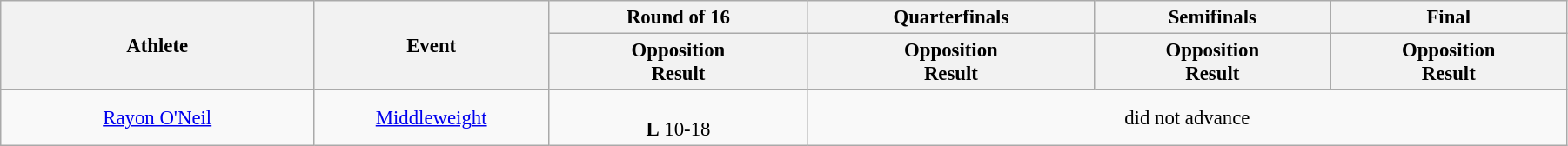<table class="wikitable" style="font-size:95%; text-align:center;" width="95%">
<tr>
<th rowspan="2">Athlete</th>
<th rowspan="2">Event</th>
<th>Round of 16</th>
<th>Quarterfinals</th>
<th>Semifinals</th>
<th>Final</th>
</tr>
<tr>
<th>Opposition<br>Result</th>
<th>Opposition<br>Result</th>
<th>Opposition<br>Result</th>
<th>Opposition<br>Result</th>
</tr>
<tr>
<td width=20%><a href='#'>Rayon O'Neil</a></td>
<td width=15%><a href='#'>Middleweight</a></td>
<td><br><strong>L</strong> 10-18</td>
<td colspan=3>did not advance</td>
</tr>
</table>
